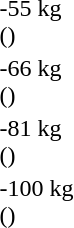<table>
<tr>
<td rowspan=2>-55 kg<br>()</td>
<td rowspan=2></td>
<td rowspan=2></td>
<td></td>
</tr>
<tr>
<td></td>
</tr>
<tr>
<td rowspan=2>-66 kg<br>()</td>
<td rowspan=2></td>
<td rowspan=2></td>
<td></td>
</tr>
<tr>
<td></td>
</tr>
<tr>
<td rowspan=2>-81 kg<br>()</td>
<td rowspan=2></td>
<td rowspan=2></td>
<td></td>
</tr>
<tr>
<td></td>
</tr>
<tr>
<td>-100 kg<br>()</td>
<td></td>
<td></td>
<td></td>
</tr>
</table>
